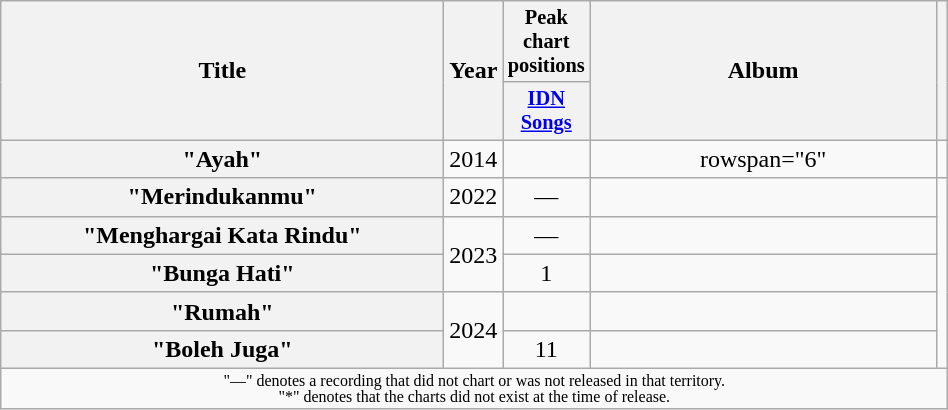<table class="wikitable plainrowheaders" style="text-align:center">
<tr>
<th rowspan="2" scope="col" style="width:18em;">Title</th>
<th rowspan="2" scope="col">Year</th>
<th scope="col" style="width:2.5em;font-size:85%;">Peak chart<br>positions</th>
<th rowspan="2" scope="col" style="width:14em;">Album</th>
<th rowspan="2"></th>
</tr>
<tr>
<th scope="col" style="width:2.5em;font-size:85%;"><a href='#'>IDN Songs</a></th>
</tr>
<tr>
<th scope="row">"Ayah"</th>
<td>2014</td>
<td></td>
<td>rowspan="6" </td>
<td></td>
</tr>
<tr>
<th scope="row">"Merindukanmu"</th>
<td>2022</td>
<td>—</td>
<td></td>
</tr>
<tr>
<th scope="row">"Menghargai Kata Rindu"</th>
<td rowspan="2">2023</td>
<td>—</td>
<td></td>
</tr>
<tr>
<th scope="row">"Bunga Hati"</th>
<td>1</td>
<td></td>
</tr>
<tr>
<th scope="row">"Rumah"</th>
<td rowspan="2">2024</td>
<td></td>
<td></td>
</tr>
<tr>
<th scope="row">"Boleh Juga"</th>
<td>11</td>
<td></td>
</tr>
<tr>
<td colspan="5" style="text-align:center; font-size:8pt;">"—" denotes a recording that did not chart or was not released in that territory.<br>"*" denotes that the charts did not exist at the time of release.</td>
</tr>
</table>
